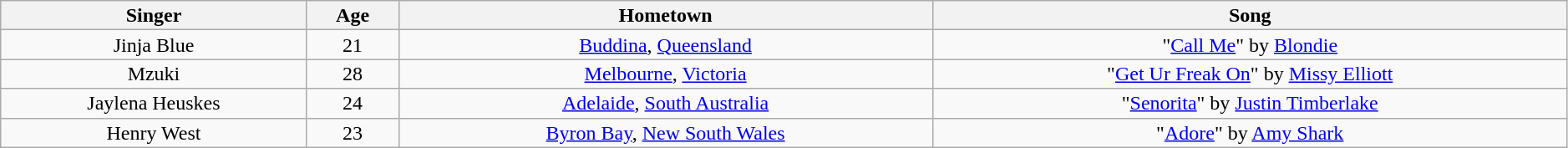<table class="wikitable plainrowheaders" style="text-align:center; line-height:16px; width:99%;">
<tr>
<th scope="col">Singer</th>
<th>Age</th>
<th>Hometown</th>
<th scope="col">Song</th>
</tr>
<tr>
<td>Jinja Blue</td>
<td>21</td>
<td><a href='#'>Buddina</a>, <a href='#'>Queensland</a></td>
<td>"<a href='#'>Call Me</a>" by <a href='#'>Blondie</a></td>
</tr>
<tr>
<td>Mzuki</td>
<td>28</td>
<td><a href='#'>Melbourne</a>, <a href='#'>Victoria</a></td>
<td>"<a href='#'>Get Ur Freak On</a>" by <a href='#'>Missy Elliott</a></td>
</tr>
<tr>
<td>Jaylena Heuskes</td>
<td>24</td>
<td><a href='#'>Adelaide</a>, <a href='#'>South Australia</a></td>
<td>"<a href='#'>Senorita</a>" by <a href='#'>Justin Timberlake</a></td>
</tr>
<tr>
<td>Henry West</td>
<td>23</td>
<td><a href='#'>Byron Bay</a>, <a href='#'>New South Wales</a></td>
<td>"<a href='#'>Adore</a>" by <a href='#'>Amy Shark</a></td>
</tr>
</table>
